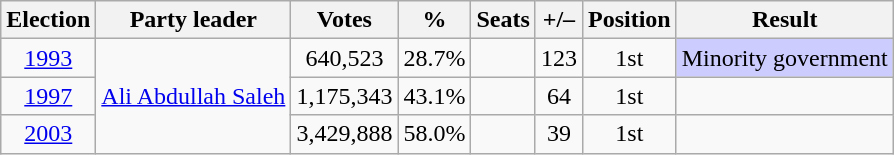<table class=wikitable style=text-align:center>
<tr>
<th>Election</th>
<th>Party leader</th>
<th>Votes</th>
<th>%</th>
<th>Seats</th>
<th>+/–</th>
<th>Position</th>
<th>Result</th>
</tr>
<tr>
<td><a href='#'>1993</a></td>
<td rowspan=3><a href='#'>Ali Abdullah Saleh</a></td>
<td>640,523</td>
<td>28.7%</td>
<td></td>
<td> 123</td>
<td> 1st</td>
<td style="background-color:#CCCCFF">Minority government</td>
</tr>
<tr>
<td><a href='#'>1997</a></td>
<td>1,175,343</td>
<td>43.1%</td>
<td></td>
<td> 64</td>
<td> 1st</td>
<td></td>
</tr>
<tr>
<td><a href='#'>2003</a></td>
<td>3,429,888</td>
<td>58.0%</td>
<td></td>
<td> 39</td>
<td> 1st</td>
<td></td>
</tr>
</table>
